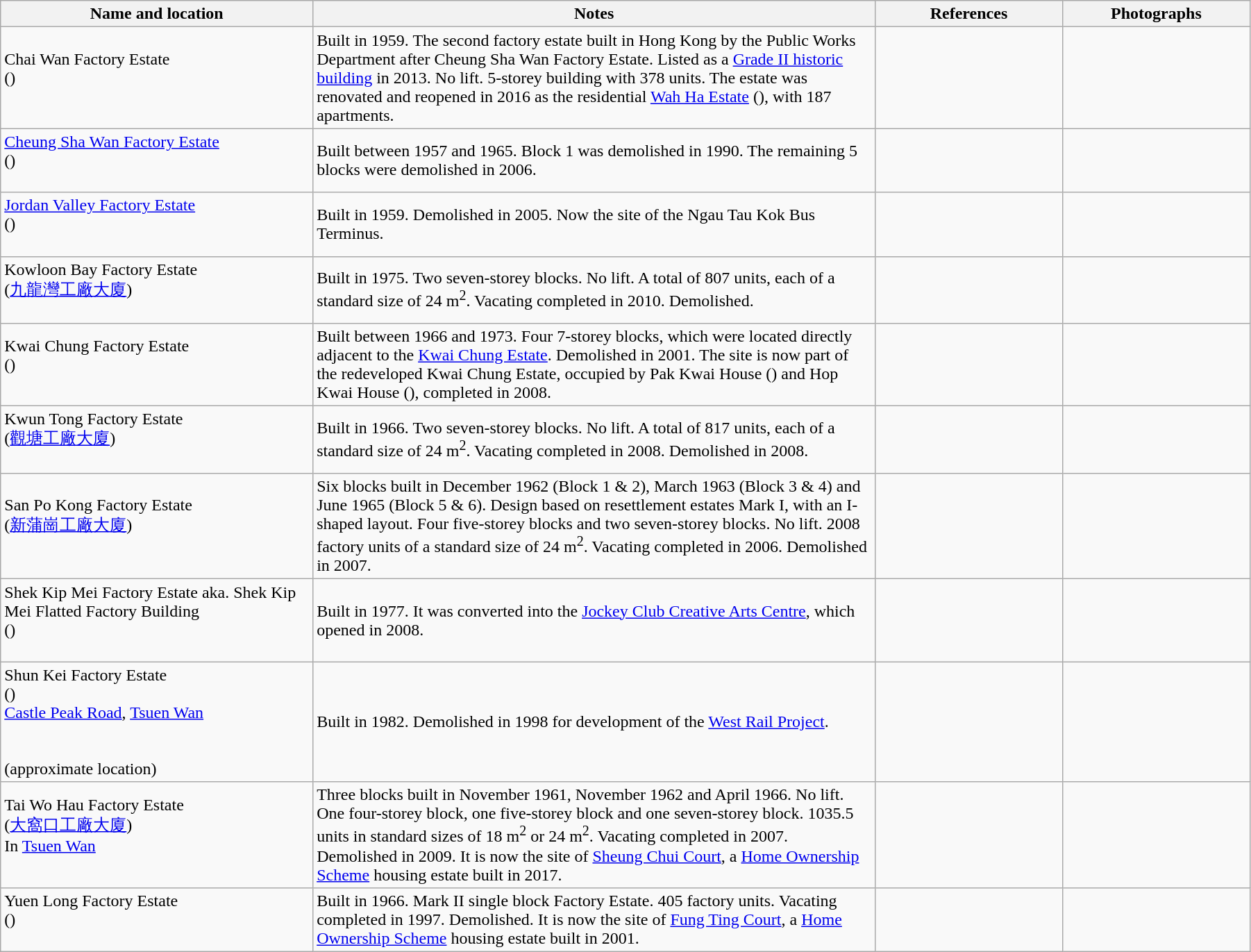<table class="wikitable sortable" style="width:95%">
<tr>
<th width="25%">Name and location</th>
<th width="45%">Notes</th>
<th width="15%">References</th>
<th width="15%">Photographs</th>
</tr>
<tr>
<td>Chai Wan Factory Estate<br>()<br><br></td>
<td>Built in 1959. The second factory estate built in Hong Kong by the Public Works Department after Cheung Sha Wan Factory Estate. Listed as a <a href='#'>Grade II historic building</a> in 2013. No lift. 5-storey building with 378 units. The estate was renovated and reopened in 2016 as the residential <a href='#'>Wah Ha Estate</a> (), with 187 apartments.</td>
<td></td>
<td></td>
</tr>
<tr>
<td><a href='#'>Cheung Sha Wan Factory Estate</a><br>()<br><br></td>
<td>Built between 1957 and 1965. Block 1 was demolished in 1990. The remaining 5 blocks were demolished in 2006.</td>
<td></td>
<td></td>
</tr>
<tr>
<td><a href='#'>Jordan Valley Factory Estate</a><br>()<br><br></td>
<td>Built in 1959. Demolished in 2005. Now the site of the Ngau Tau Kok Bus Terminus.</td>
<td></td>
<td></td>
</tr>
<tr>
<td>Kowloon Bay Factory Estate<br>(<a href='#'>九龍灣工廠大廈</a>)<br><br></td>
<td>Built in 1975. Two seven-storey blocks. No lift. A total of 807 units, each of a standard size of 24 m<sup>2</sup>. Vacating completed in 2010. Demolished.</td>
<td></td>
<td></td>
</tr>
<tr>
<td>Kwai Chung Factory Estate<br>()<br><br></td>
<td>Built between 1966 and 1973. Four 7-storey blocks, which were located directly adjacent to the <a href='#'>Kwai Chung Estate</a>. Demolished in 2001. The site is now part of the redeveloped Kwai Chung Estate, occupied by Pak Kwai House () and Hop Kwai House (), completed in 2008.</td>
<td> </td>
<td></td>
</tr>
<tr>
<td>Kwun Tong Factory Estate<br>(<a href='#'>觀塘工廠大廈</a>)<br><br></td>
<td>Built in 1966. Two seven-storey blocks. No lift. A total of 817 units, each of a standard size of 24 m<sup>2</sup>. Vacating completed in 2008. Demolished in 2008.</td>
<td></td>
<td></td>
</tr>
<tr>
<td>San Po Kong Factory Estate<br>(<a href='#'>新蒲崗工廠大廈</a>)<br><br></td>
<td>Six blocks built in December 1962 (Block 1 & 2), March 1963 (Block 3 & 4) and June 1965 (Block 5 & 6). Design based on resettlement estates Mark I, with an I-shaped layout. Four five-storey blocks and two seven-storey blocks. No lift. 2008 factory units of a standard size of 24 m<sup>2</sup>. Vacating completed in 2006. Demolished in 2007.</td>
<td>  </td>
<td></td>
</tr>
<tr>
<td>Shek Kip Mei Factory Estate aka. Shek Kip Mei Flatted Factory Building<br>()<br><br></td>
<td>Built in 1977. It was converted into the <a href='#'>Jockey Club Creative Arts Centre</a>, which opened in 2008.</td>
<td></td>
<td></td>
</tr>
<tr>
<td>Shun Kei Factory Estate<br>()<br><a href='#'>Castle Peak Road</a>, <a href='#'>Tsuen Wan</a><br><br><br>(approximate location)</td>
<td>Built in 1982. Demolished in 1998 for development of the <a href='#'>West Rail Project</a>.</td>
<td></td>
<td></td>
</tr>
<tr>
<td>Tai Wo Hau Factory Estate<br>(<a href='#'>大窩口工廠大廈</a>)<br>In <a href='#'>Tsuen Wan</a><br><br></td>
<td>Three blocks built in November 1961, November 1962 and April 1966. No lift. One four-storey block, one five-storey block and one seven-storey block. 1035.5 units in standard sizes of 18 m<sup>2</sup> or 24 m<sup>2</sup>. Vacating completed in 2007. Demolished in 2009. It is now the site of <a href='#'>Sheung Chui Court</a>, a <a href='#'>Home Ownership Scheme</a> housing estate built in 2017.</td>
<td><br> </td>
<td></td>
</tr>
<tr>
<td>Yuen Long Factory Estate<br>()<br><br></td>
<td>Built in 1966. Mark II single block Factory Estate. 405 factory units. Vacating completed in 1997. Demolished. It is now the site of <a href='#'>Fung Ting Court</a>, a <a href='#'>Home Ownership Scheme</a> housing estate built in 2001.</td>
<td></td>
<td></td>
</tr>
</table>
